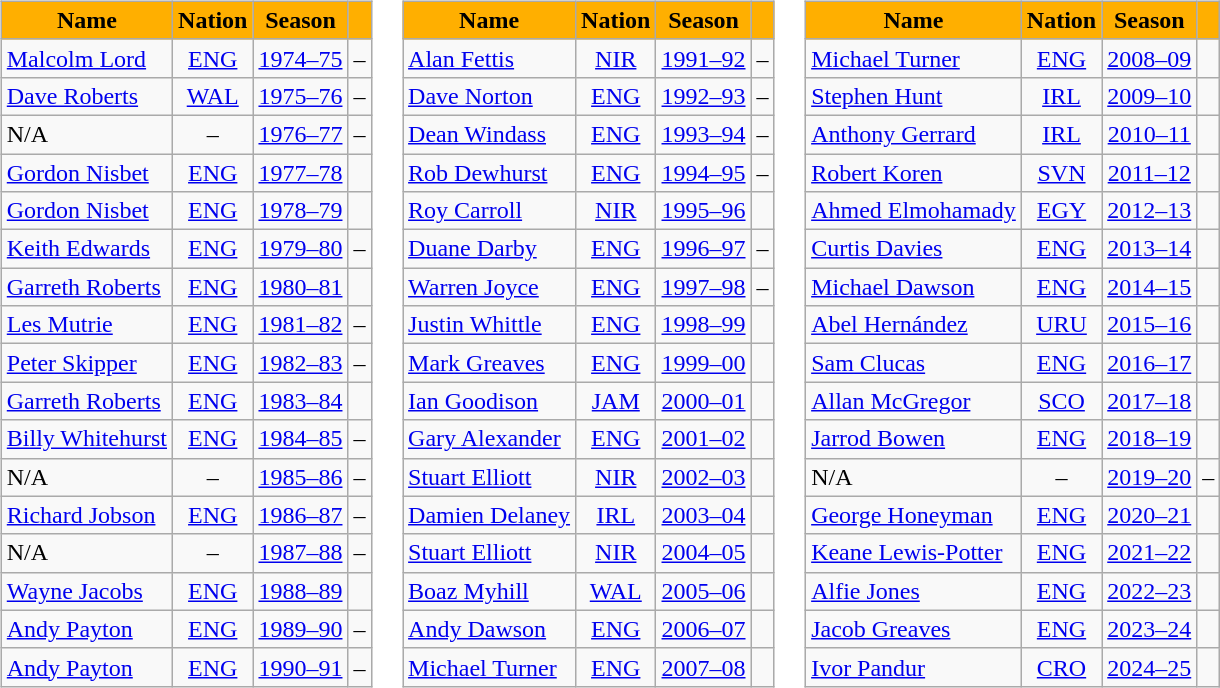<table>
<tr>
<td valign="top"><br><table class="wikitable alternance"  style="text-align: center;">
<tr>
<th style="background-color:#FFAF00; color:000000; border:3px ##;">Name</th>
<th style="background-color:#FFAF00; color:000000; border:3px ##;">Nation</th>
<th style="background-color:#FFAF00; color:000000; border:3px ##;">Season</th>
<th style="background-color:#FFAF00; color:000000; border:3px ##;"></th>
</tr>
<tr>
<td align="left"><a href='#'>Malcolm Lord</a></td>
<td> <a href='#'>ENG</a></td>
<td><a href='#'>1974–75</a></td>
<td>–</td>
</tr>
<tr>
<td align="left"><a href='#'>Dave Roberts</a></td>
<td> <a href='#'>WAL</a></td>
<td><a href='#'>1975–76</a></td>
<td>–</td>
</tr>
<tr>
<td align="left">N/A</td>
<td>–</td>
<td><a href='#'>1976–77</a></td>
<td>–</td>
</tr>
<tr>
<td align="left"><a href='#'>Gordon Nisbet</a></td>
<td> <a href='#'>ENG</a></td>
<td><a href='#'>1977–78</a></td>
<td></td>
</tr>
<tr>
<td align="left"><a href='#'>Gordon Nisbet</a></td>
<td> <a href='#'>ENG</a></td>
<td><a href='#'>1978–79</a></td>
<td></td>
</tr>
<tr>
<td align="left"><a href='#'>Keith Edwards</a></td>
<td> <a href='#'>ENG</a></td>
<td><a href='#'>1979–80</a></td>
<td>–</td>
</tr>
<tr>
<td align="left"><a href='#'>Garreth Roberts</a></td>
<td> <a href='#'>ENG</a></td>
<td><a href='#'>1980–81</a></td>
<td></td>
</tr>
<tr>
<td align="left"><a href='#'>Les Mutrie</a></td>
<td> <a href='#'>ENG</a></td>
<td><a href='#'>1981–82</a></td>
<td>–</td>
</tr>
<tr>
<td align="left"><a href='#'>Peter Skipper</a></td>
<td> <a href='#'>ENG</a></td>
<td><a href='#'>1982–83</a></td>
<td>–</td>
</tr>
<tr>
<td align="left"><a href='#'>Garreth Roberts</a></td>
<td> <a href='#'>ENG</a></td>
<td><a href='#'>1983–84</a></td>
<td></td>
</tr>
<tr>
<td align="left"><a href='#'>Billy Whitehurst</a></td>
<td> <a href='#'>ENG</a></td>
<td><a href='#'>1984–85</a></td>
<td>–</td>
</tr>
<tr>
<td align="left">N/A</td>
<td>–</td>
<td><a href='#'>1985–86</a></td>
<td>–</td>
</tr>
<tr>
<td align="left"><a href='#'>Richard Jobson</a></td>
<td> <a href='#'>ENG</a></td>
<td><a href='#'>1986–87</a></td>
<td>–</td>
</tr>
<tr>
<td align="left">N/A</td>
<td>–</td>
<td><a href='#'>1987–88</a></td>
<td>–</td>
</tr>
<tr>
<td align="left"><a href='#'>Wayne Jacobs</a></td>
<td> <a href='#'>ENG</a></td>
<td><a href='#'>1988–89</a></td>
<td></td>
</tr>
<tr>
<td align="left"><a href='#'>Andy Payton</a></td>
<td> <a href='#'>ENG</a></td>
<td><a href='#'>1989–90</a></td>
<td>–</td>
</tr>
<tr>
<td align="left"><a href='#'>Andy Payton</a></td>
<td> <a href='#'>ENG</a></td>
<td><a href='#'>1990–91</a></td>
<td>–</td>
</tr>
</table>
</td>
<td><br><table class="wikitable alternance">
<tr>
<th style="background-color:#FFAF00; color:000000; border:3px ##;">Name</th>
<th style="background-color:#FFAF00; color:000000; border:3px ##;">Nation</th>
<th style="background-color:#FFAF00; color:000000; border:3px ##;">Season</th>
<th style="background-color:#FFAF00; color:000000; border:3px ##;"></th>
</tr>
<tr>
<td align="left"><a href='#'>Alan Fettis</a></td>
<td align="center"> <a href='#'>NIR</a></td>
<td align="center"><a href='#'>1991–92</a></td>
<td align="center">–</td>
</tr>
<tr>
<td align="left"><a href='#'>Dave Norton</a></td>
<td align="center"> <a href='#'>ENG</a></td>
<td align="center"><a href='#'>1992–93</a></td>
<td align="center">–</td>
</tr>
<tr>
<td align="left"><a href='#'>Dean Windass</a></td>
<td align="center"> <a href='#'>ENG</a></td>
<td align="center"><a href='#'>1993–94</a></td>
<td align="center">–</td>
</tr>
<tr>
<td align="left"><a href='#'>Rob Dewhurst</a></td>
<td align="center"> <a href='#'>ENG</a></td>
<td align="center"><a href='#'>1994–95</a></td>
<td align="center">–</td>
</tr>
<tr>
<td align="left"><a href='#'>Roy Carroll</a></td>
<td align="center"> <a href='#'>NIR</a></td>
<td align="center"><a href='#'>1995–96</a></td>
<td align="center"></td>
</tr>
<tr>
<td align="left"><a href='#'>Duane Darby</a></td>
<td align="center"> <a href='#'>ENG</a></td>
<td align="center"><a href='#'>1996–97</a></td>
<td align="center">–</td>
</tr>
<tr>
<td align="left"><a href='#'>Warren Joyce</a></td>
<td align="center"> <a href='#'>ENG</a></td>
<td align="center"><a href='#'>1997–98</a></td>
<td align="center">–</td>
</tr>
<tr>
<td align="left"><a href='#'>Justin Whittle</a></td>
<td align="center"> <a href='#'>ENG</a></td>
<td align="center"><a href='#'>1998–99</a></td>
<td align="center"></td>
</tr>
<tr>
<td align="left"><a href='#'>Mark Greaves</a></td>
<td align="center"> <a href='#'>ENG</a></td>
<td align="center"><a href='#'>1999–00</a></td>
<td align="center"></td>
</tr>
<tr>
<td align="left"><a href='#'>Ian Goodison</a></td>
<td align="center"> <a href='#'>JAM</a></td>
<td align="center"><a href='#'>2000–01</a></td>
<td align="center"></td>
</tr>
<tr>
<td align="left"><a href='#'>Gary Alexander</a></td>
<td align="center"> <a href='#'>ENG</a></td>
<td align="center"><a href='#'>2001–02</a></td>
<td align="center"></td>
</tr>
<tr>
<td align="left"><a href='#'>Stuart Elliott</a></td>
<td align="center"> <a href='#'>NIR</a></td>
<td align="center"><a href='#'>2002–03</a></td>
<td align="center"></td>
</tr>
<tr>
<td align="left"><a href='#'>Damien Delaney</a></td>
<td align="center"> <a href='#'>IRL</a></td>
<td align="center"><a href='#'>2003–04</a></td>
<td align="center"></td>
</tr>
<tr>
<td align="left"><a href='#'>Stuart Elliott</a></td>
<td align="center"> <a href='#'>NIR</a></td>
<td align="center"><a href='#'>2004–05</a></td>
<td align="center"></td>
</tr>
<tr>
<td align="left"><a href='#'>Boaz Myhill</a></td>
<td align="center"> <a href='#'>WAL</a></td>
<td align="center"><a href='#'>2005–06</a></td>
<td align="center"></td>
</tr>
<tr>
<td align="left"><a href='#'>Andy Dawson</a></td>
<td align="center"> <a href='#'>ENG</a></td>
<td align="center"><a href='#'>2006–07</a></td>
<td align="center"></td>
</tr>
<tr>
<td align="left"><a href='#'>Michael Turner</a></td>
<td align="center"> <a href='#'>ENG</a></td>
<td align="center"><a href='#'>2007–08</a></td>
<td align="center"></td>
</tr>
</table>
</td>
<td><br><table class="wikitable alternance">
<tr>
<th style="background-color:#FFAF00; color:000000; border:3px ##;">Name</th>
<th style="background-color:#FFAF00; color:000000; border:3px ##;">Nation</th>
<th style="background-color:#FFAF00; color:000000; border:3px ##;">Season</th>
<th style="background-color:#FFAF00; color:000000; border:3px ##;"></th>
</tr>
<tr>
<td align="left"><a href='#'>Michael Turner</a></td>
<td align="center"> <a href='#'>ENG</a></td>
<td align="center"><a href='#'>2008–09</a></td>
<td align="center"></td>
</tr>
<tr>
<td align="left"><a href='#'>Stephen Hunt</a></td>
<td align="center"> <a href='#'>IRL</a></td>
<td align="center"><a href='#'>2009–10</a></td>
<td align="center"></td>
</tr>
<tr>
<td align="left"><a href='#'>Anthony Gerrard</a></td>
<td align="center"> <a href='#'>IRL</a></td>
<td align="center"><a href='#'>2010–11</a></td>
<td align="center"></td>
</tr>
<tr>
<td align="left"><a href='#'>Robert Koren</a></td>
<td align="center"> <a href='#'>SVN</a></td>
<td align="center"><a href='#'>2011–12</a></td>
<td align="center"></td>
</tr>
<tr>
<td align="left"><a href='#'>Ahmed Elmohamady</a></td>
<td align="center"> <a href='#'>EGY</a></td>
<td align="center"><a href='#'>2012–13</a></td>
<td align="center"></td>
</tr>
<tr>
<td align="left"><a href='#'>Curtis Davies</a></td>
<td align="center"> <a href='#'>ENG</a></td>
<td align="center"><a href='#'>2013–14</a></td>
<td align="center"></td>
</tr>
<tr>
<td align="left"><a href='#'>Michael Dawson</a></td>
<td align="center"> <a href='#'>ENG</a></td>
<td align="center"><a href='#'>2014–15</a></td>
<td align="center"></td>
</tr>
<tr>
<td align="left"><a href='#'>Abel Hernández</a></td>
<td align="center"> <a href='#'>URU</a></td>
<td align="center"><a href='#'>2015–16</a></td>
<td align="center"></td>
</tr>
<tr>
<td align="left"><a href='#'>Sam Clucas</a></td>
<td align="center"> <a href='#'>ENG</a></td>
<td align="center"><a href='#'>2016–17</a></td>
<td align="center"></td>
</tr>
<tr>
<td align="left"><a href='#'>Allan McGregor</a></td>
<td align="center"> <a href='#'>SCO</a></td>
<td align="center"><a href='#'>2017–18</a></td>
<td align="center"></td>
</tr>
<tr>
<td align="left"><a href='#'>Jarrod Bowen</a></td>
<td align="center"> <a href='#'>ENG</a></td>
<td align="center"><a href='#'>2018–19</a></td>
<td align="center"></td>
</tr>
<tr>
<td align="left">N/A</td>
<td align="center">–</td>
<td align="center"><a href='#'>2019–20</a></td>
<td align="center">–</td>
</tr>
<tr>
<td align="left"><a href='#'>George Honeyman</a></td>
<td align="center"> <a href='#'>ENG</a></td>
<td align="center"><a href='#'>2020–21</a></td>
<td align="center"></td>
</tr>
<tr>
<td align="left"><a href='#'>Keane Lewis-Potter</a></td>
<td align="center"> <a href='#'>ENG</a></td>
<td align="center"><a href='#'>2021–22</a></td>
<td align="center"></td>
</tr>
<tr>
<td align="left"><a href='#'>Alfie Jones</a></td>
<td align="center"> <a href='#'>ENG</a></td>
<td align="center"><a href='#'>2022–23</a></td>
<td align="center"></td>
</tr>
<tr>
<td align="left"><a href='#'>Jacob Greaves</a></td>
<td align="center"> <a href='#'>ENG</a></td>
<td align="center"><a href='#'>2023–24</a></td>
<td align="center"></td>
</tr>
<tr>
<td align="left"><a href='#'>Ivor Pandur</a></td>
<td align="center"> <a href='#'>CRO</a></td>
<td align="center"><a href='#'>2024–25</a></td>
<td align="center"></td>
</tr>
</table>
</td>
</tr>
</table>
